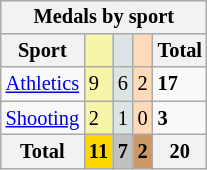<table class="wikitable" style="font-size:85%; float:right;">
<tr style="background:#efefef;">
<th colspan=5>Medals by sport</th>
</tr>
<tr>
<th>Sport</th>
<td bgcolor=F7F6A8></td>
<td bgcolor=DCE5E5></td>
<td bgcolor=FFDAB9></td>
<th>Total</th>
</tr>
<tr>
<td><a href='#'>Athletics</a></td>
<td bgcolor=F7F6A8>9</td>
<td bgcolor=DCE5E5>6</td>
<td bgcolor=FFDAB9>2</td>
<td><strong>17</strong></td>
</tr>
<tr>
<td><a href='#'>Shooting</a></td>
<td bgcolor=F7F6A8>2</td>
<td bgcolor=DCE5E5>1</td>
<td bgcolor=FFDAB9>0</td>
<td><strong>3</strong></td>
</tr>
<tr>
<th>Total</th>
<th style=background:gold>11</th>
<th style=background:silver>7</th>
<th style=background:#c96>2</th>
<th>20</th>
</tr>
</table>
